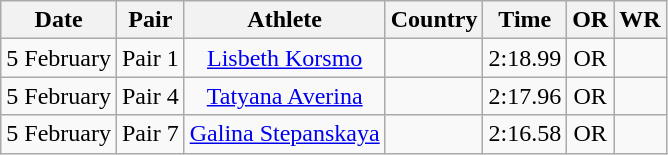<table class="wikitable" style="text-align:center">
<tr>
<th>Date</th>
<th>Pair</th>
<th>Athlete</th>
<th>Country</th>
<th>Time</th>
<th>OR</th>
<th>WR</th>
</tr>
<tr>
<td>5 February</td>
<td>Pair 1</td>
<td><a href='#'>Lisbeth Korsmo</a></td>
<td></td>
<td>2:18.99</td>
<td>OR</td>
<td></td>
</tr>
<tr>
<td>5 February</td>
<td>Pair 4</td>
<td><a href='#'>Tatyana Averina</a></td>
<td></td>
<td>2:17.96</td>
<td>OR</td>
<td></td>
</tr>
<tr>
<td>5 February</td>
<td>Pair 7</td>
<td><a href='#'>Galina Stepanskaya</a></td>
<td></td>
<td>2:16.58</td>
<td>OR</td>
<td></td>
</tr>
</table>
